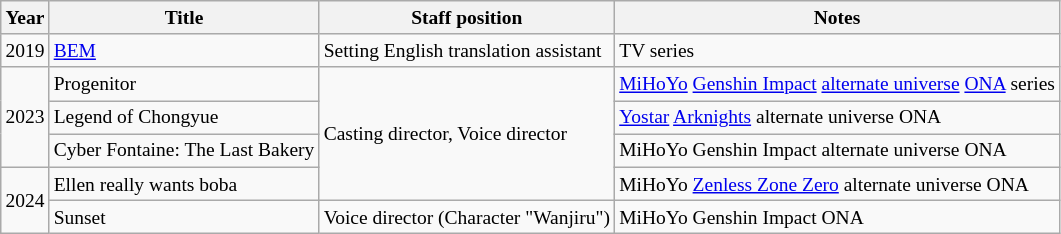<table class="wikitable" style="font-size:small; margin-right:0px;">
<tr>
<th>Year</th>
<th>Title</th>
<th>Staff position</th>
<th>Notes</th>
</tr>
<tr>
<td>2019</td>
<td><a href='#'>BEM</a></td>
<td>Setting English translation assistant</td>
<td>TV series</td>
</tr>
<tr>
<td rowspan="3">2023</td>
<td>Progenitor</td>
<td rowspan="4">Casting director, Voice director</td>
<td><a href='#'>MiHoYo</a> <a href='#'>Genshin Impact</a> <a href='#'>alternate universe</a> <a href='#'>ONA</a> series</td>
</tr>
<tr>
<td>Legend of Chongyue</td>
<td><a href='#'>Yostar</a> <a href='#'>Arknights</a> alternate universe ONA</td>
</tr>
<tr>
<td>Cyber Fontaine: The Last Bakery</td>
<td>MiHoYo Genshin Impact alternate universe ONA</td>
</tr>
<tr>
<td rowspan="2">2024</td>
<td>Ellen really wants boba</td>
<td>MiHoYo <a href='#'>Zenless Zone Zero</a> alternate universe ONA</td>
</tr>
<tr>
<td>Sunset</td>
<td>Voice director (Character "Wanjiru")</td>
<td>MiHoYo Genshin Impact ONA</td>
</tr>
</table>
